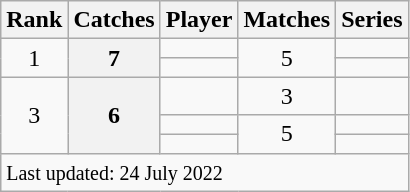<table class="wikitable plainrowheaders sortable">
<tr>
<th scope=col>Rank</th>
<th scope=col>Catches</th>
<th scope=col>Player</th>
<th scope=col>Matches</th>
<th scope=col>Series</th>
</tr>
<tr>
<td align=center rowspan=2>1</td>
<th scope=row style=text-align:center; rowspan=2>7</th>
<td></td>
<td align=center rowspan=2>5</td>
<td></td>
</tr>
<tr>
<td></td>
<td></td>
</tr>
<tr>
<td align=center rowspan=3>3</td>
<th scope=row style=text-align:center; rowspan=3>6</th>
<td></td>
<td align=center>3</td>
<td></td>
</tr>
<tr>
<td></td>
<td align=center rowspan=2>5</td>
<td></td>
</tr>
<tr>
<td></td>
<td></td>
</tr>
<tr class=sortbottom>
<td colspan=5><small>Last updated: 24 July 2022</small></td>
</tr>
</table>
